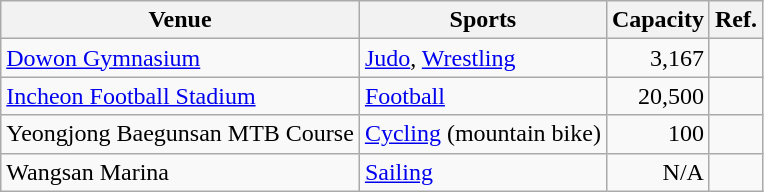<table class=wikitable>
<tr>
<th>Venue</th>
<th>Sports</th>
<th>Capacity</th>
<th>Ref.</th>
</tr>
<tr>
<td><a href='#'>Dowon Gymnasium</a></td>
<td><a href='#'>Judo</a>, <a href='#'>Wrestling</a></td>
<td align=right>3,167</td>
<td></td>
</tr>
<tr>
<td><a href='#'>Incheon Football Stadium</a></td>
<td><a href='#'>Football</a></td>
<td align=right>20,500</td>
<td></td>
</tr>
<tr>
<td>Yeongjong Baegunsan MTB Course</td>
<td><a href='#'>Cycling</a> (mountain bike)</td>
<td align=right>100</td>
<td></td>
</tr>
<tr>
<td>Wangsan Marina</td>
<td><a href='#'>Sailing</a></td>
<td align=right>N/A</td>
<td></td>
</tr>
</table>
